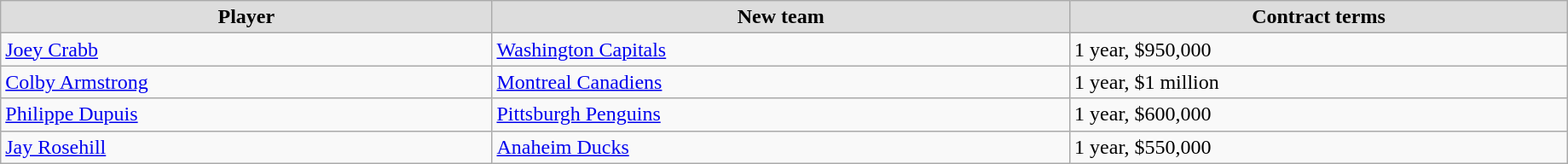<table class="wikitable" style="width:97%;">
<tr style="text-align:center; background:#ddd;">
<td><strong>Player</strong></td>
<td><strong>New team</strong></td>
<td><strong>Contract terms</strong></td>
</tr>
<tr>
<td><a href='#'>Joey Crabb</a></td>
<td><a href='#'>Washington Capitals</a></td>
<td>1 year, $950,000</td>
</tr>
<tr>
<td><a href='#'>Colby Armstrong</a></td>
<td><a href='#'>Montreal Canadiens</a></td>
<td>1 year, $1 million</td>
</tr>
<tr>
<td><a href='#'>Philippe Dupuis</a></td>
<td><a href='#'>Pittsburgh Penguins</a></td>
<td>1 year, $600,000</td>
</tr>
<tr>
<td><a href='#'>Jay Rosehill</a></td>
<td><a href='#'>Anaheim Ducks</a></td>
<td>1 year, $550,000</td>
</tr>
</table>
